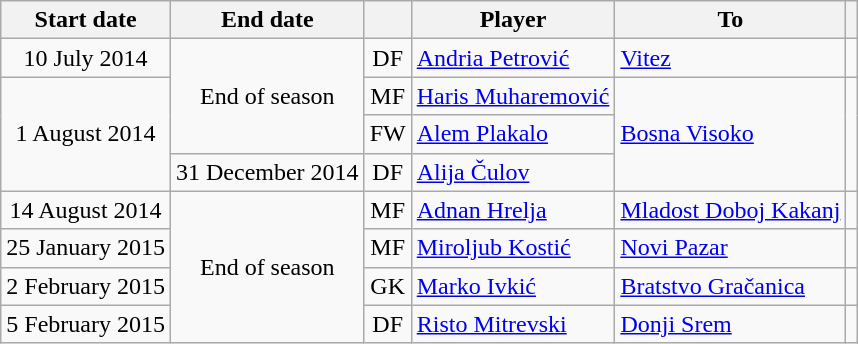<table class="wikitable" style="text-align:center;">
<tr>
<th>Start date</th>
<th>End date</th>
<th></th>
<th>Player</th>
<th>To</th>
<th></th>
</tr>
<tr>
<td>10 July 2014</td>
<td rowspan=3>End of season</td>
<td>DF</td>
<td style="text-align:left"> <a href='#'>Andria Petrović</a></td>
<td style="text-align:left"> <a href='#'>Vitez</a></td>
<td></td>
</tr>
<tr>
<td rowspan=3>1 August 2014</td>
<td>MF</td>
<td style="text-align:left"> <a href='#'>Haris Muharemović</a></td>
<td style="text-align:left" rowspan=3> <a href='#'>Bosna Visoko</a></td>
<td rowspan=3></td>
</tr>
<tr>
<td>FW</td>
<td style="text-align:left"> <a href='#'>Alem Plakalo</a></td>
</tr>
<tr>
<td>31 December 2014</td>
<td>DF</td>
<td style="text-align:left"> <a href='#'>Alija Čulov</a></td>
</tr>
<tr>
<td>14 August 2014</td>
<td rowspan=4>End of season</td>
<td>MF</td>
<td style="text-align:left"> <a href='#'>Adnan Hrelja</a></td>
<td style="text-align:left"> <a href='#'>Mladost Doboj Kakanj</a></td>
<td></td>
</tr>
<tr>
<td>25 January 2015</td>
<td>MF</td>
<td style="text-align:left"> <a href='#'>Miroljub Kostić</a></td>
<td style="text-align:left"> <a href='#'>Novi Pazar</a></td>
<td></td>
</tr>
<tr>
<td>2 February 2015</td>
<td>GK</td>
<td style="text-align:left"> <a href='#'>Marko Ivkić</a></td>
<td style="text-align:left"> <a href='#'>Bratstvo Gračanica</a></td>
<td></td>
</tr>
<tr>
<td>5 February 2015</td>
<td>DF</td>
<td style="text-align:left"> <a href='#'>Risto Mitrevski</a></td>
<td style="text-align:left"> <a href='#'>Donji Srem</a></td>
<td></td>
</tr>
</table>
